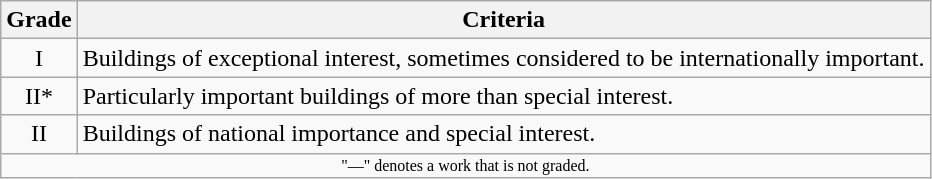<table class="wikitable" border="1">
<tr>
<th>Grade</th>
<th>Criteria</th>
</tr>
<tr>
<td align="center" >I</td>
<td>Buildings of exceptional interest, sometimes considered to be internationally important.</td>
</tr>
<tr>
<td align="center" >II*</td>
<td>Particularly important buildings of more than special interest.</td>
</tr>
<tr>
<td align="center" >II</td>
<td>Buildings of national importance and special interest.</td>
</tr>
<tr>
<td align="center" colspan="14" style="font-size: 8pt">"—" denotes a work that is not graded.</td>
</tr>
</table>
